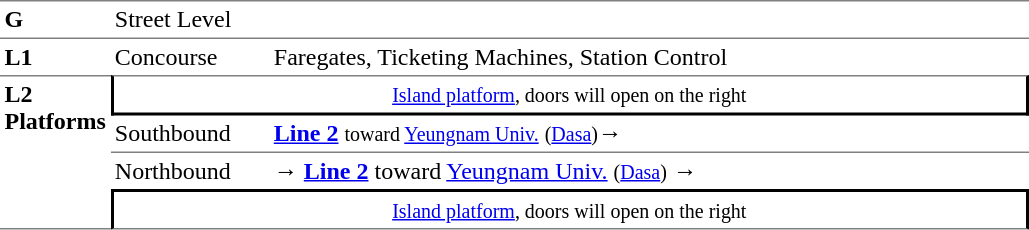<table table border=0 cellspacing=0 cellpadding=3>
<tr>
<td style="border-top:solid 1px gray;border-bottom:solid 1px gray;" width=50 valign=top><strong>G</strong></td>
<td style="border-top:solid 1px gray;border-bottom:solid 1px gray;" width=100 valign=top>Street Level</td>
<td style="border-top:solid 1px gray;border-bottom:solid 1px gray;" width=400 valign=top></td>
</tr>
<tr>
<td style="border-bottom:solid 0 gray;" width=50 valign=top><strong>L1</strong></td>
<td style="border-bottom:solid 0 gray;" width=100 valign=top>Concourse</td>
<td style="border-bottom:solid 0 gray;" width=500 valign=top>Faregates, Ticketing Machines, Station Control</td>
</tr>
<tr>
<td style="border-top:solid 1px gray;border-bottom:solid 1px gray;" rowspan=4 valign=top><strong>L2<br>Platforms</strong></td>
<td style="border-top:solid 1px gray;border-right:solid 2px black;border-left:solid 2px black;border-bottom:solid 2px black;text-align:center;" colspan=2><small><a href='#'>Island platform</a>, doors will open on the right</small></td>
</tr>
<tr>
<td style="border-bottom:solid 1px gray;">Southbound</td>
<td style="border-bottom:solid 1px gray;"><a href='#'><span><span><strong>Line 2</strong></span></span></a> <small>toward <a href='#'>Yeungnam Univ.</a></small> <small>(<a href='#'>Dasa</a>)</small>→</td>
</tr>
<tr>
<td>Northbound</td>
<td><span>→</span> <a href='#'><span><span><strong>Line 2</strong></span></span></a> toward <a href='#'>Yeungnam Univ.</a> <small>(<a href='#'>Dasa</a>)</small> →</td>
</tr>
<tr>
<td style="border-top:solid 2px black;border-right:solid 2px black;border-left:solid 2px black;border-bottom:solid 1px gray;text-align:center;" colspan=2><small><a href='#'>Island platform</a>, doors will open on the right</small></td>
</tr>
</table>
